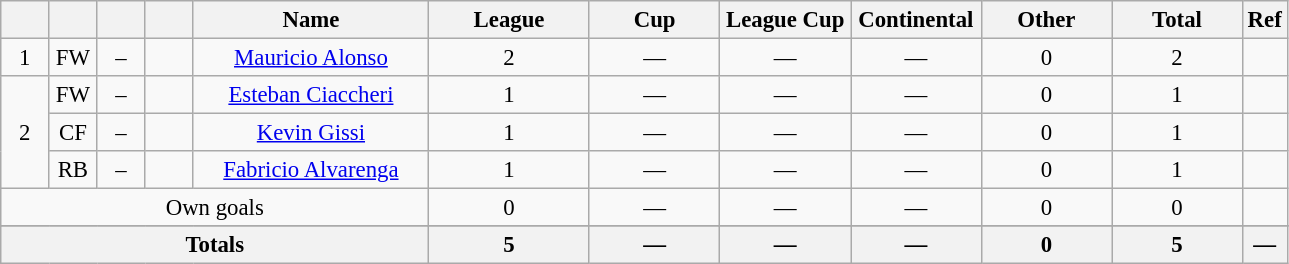<table class="wikitable sortable" style="font-size: 95%; text-align: center;">
<tr>
<th style="width:25px; background:#; color:;"></th>
<th style="width:25px; background:#; color:;"></th>
<th style="width:25px; background:#; color:;"></th>
<th style="width:25px; background:#; color:;"></th>
<th style="width:150px; background:#; color:;">Name</th>
<th style="width:100px; background:#; color:;">League</th>
<th style="width:80px; background:#; color:;">Cup</th>
<th style="width:80px; background:#; color:;">League Cup</th>
<th style="width:80px; background:#; color:;">Continental</th>
<th style="width:80px; background:#; color:;">Other</th>
<th style="width:80px; background:#; color:;"><strong>Total</strong></th>
<th style="width:10px; background:#; color:;"><strong>Ref</strong></th>
</tr>
<tr>
<td>1</td>
<td>FW</td>
<td>–</td>
<td></td>
<td data-sort-value="Alonso, Mauricio"><a href='#'>Mauricio Alonso</a></td>
<td>2</td>
<td>—</td>
<td>—</td>
<td>—</td>
<td>0</td>
<td>2</td>
<td></td>
</tr>
<tr>
<td rowspan=3>2</td>
<td>FW</td>
<td>–</td>
<td></td>
<td data-sort-value="Ciaccheri, Esteban"><a href='#'>Esteban Ciaccheri</a></td>
<td>1</td>
<td>—</td>
<td>—</td>
<td>—</td>
<td>0</td>
<td>1</td>
<td></td>
</tr>
<tr>
<td>CF</td>
<td>–</td>
<td></td>
<td data-sort-value="Gissi, Kevin"><a href='#'>Kevin Gissi</a></td>
<td>1</td>
<td>—</td>
<td>—</td>
<td>—</td>
<td>0</td>
<td>1</td>
<td></td>
</tr>
<tr>
<td>RB</td>
<td>–</td>
<td></td>
<td data-sort-value="Alvarenga, Fabricio"><a href='#'>Fabricio Alvarenga</a></td>
<td>1</td>
<td>—</td>
<td>—</td>
<td>—</td>
<td>0</td>
<td>1</td>
<td></td>
</tr>
<tr>
<td colspan="5">Own goals</td>
<td>0</td>
<td>—</td>
<td>—</td>
<td>—</td>
<td>0</td>
<td>0</td>
<td></td>
</tr>
<tr>
</tr>
<tr class="sortbottom">
</tr>
<tr class="sortbottom">
<th colspan=5><strong>Totals</strong></th>
<th><strong>5</strong></th>
<th><strong>—</strong></th>
<th><strong>—</strong></th>
<th><strong>—</strong></th>
<th><strong>0</strong></th>
<th><strong>5</strong></th>
<th><strong>—</strong></th>
</tr>
</table>
